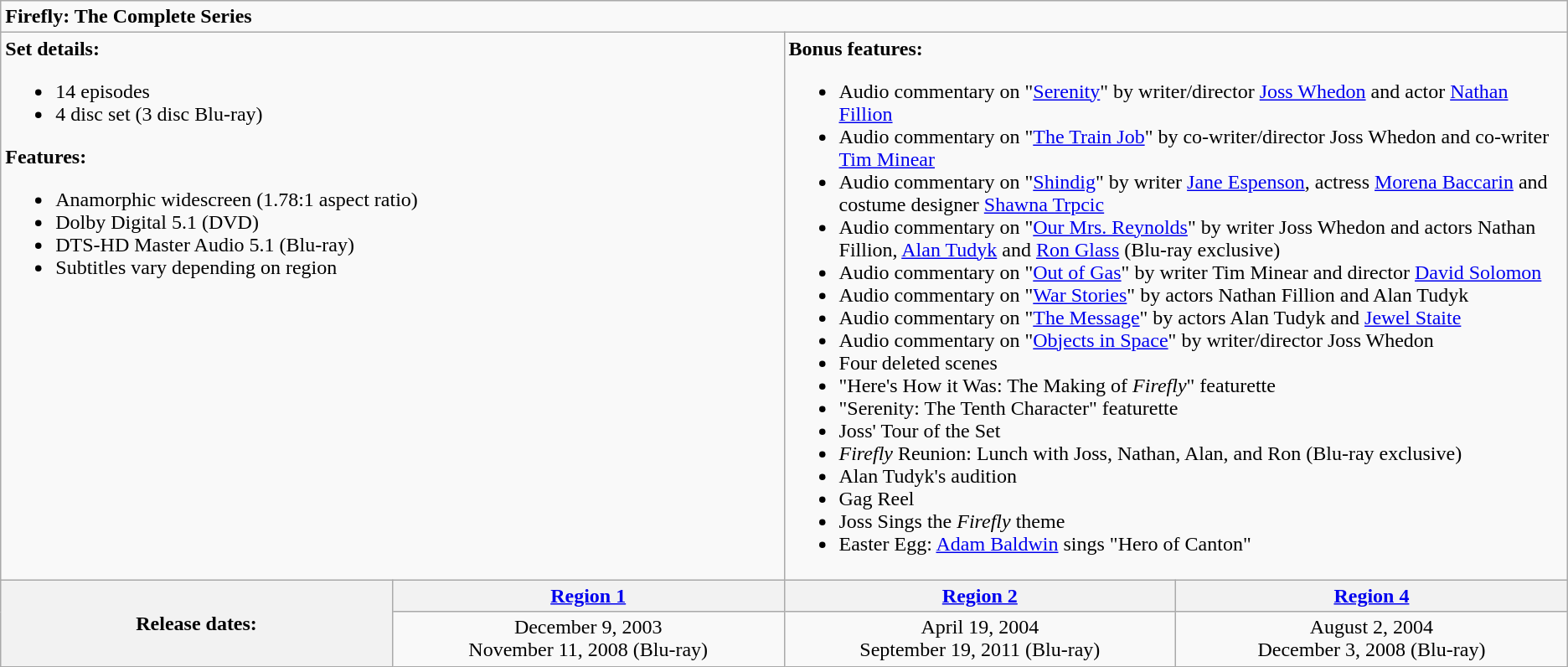<table class="wikitable">
<tr>
<td colspan="5"><strong>Firefly: The Complete Series</strong></td>
</tr>
<tr>
<td colspan="2" width="30%" valign="top"><strong>Set details:</strong><br><ul><li>14 episodes</li><li>4 disc set (3 disc Blu-ray)</li></ul><strong>Features:</strong><ul><li>Anamorphic widescreen (1.78:1 aspect ratio)</li><li>Dolby Digital 5.1 (DVD)</li><li>DTS-HD Master Audio 5.1 (Blu-ray)</li><li>Subtitles vary depending on region</li></ul></td>
<td colspan="3" valign=top><strong>Bonus features:</strong><br><ul><li>Audio commentary on "<a href='#'>Serenity</a>" by writer/director <a href='#'>Joss Whedon</a> and actor <a href='#'>Nathan Fillion</a></li><li>Audio commentary on "<a href='#'>The Train Job</a>" by co-writer/director Joss Whedon and co-writer <a href='#'>Tim Minear</a></li><li>Audio commentary on "<a href='#'>Shindig</a>" by writer <a href='#'>Jane Espenson</a>, actress <a href='#'>Morena Baccarin</a> and costume designer <a href='#'>Shawna Trpcic</a></li><li>Audio commentary on "<a href='#'>Our Mrs. Reynolds</a>" by writer Joss Whedon and actors Nathan Fillion, <a href='#'>Alan Tudyk</a> and <a href='#'>Ron Glass</a> (Blu-ray exclusive)</li><li>Audio commentary on "<a href='#'>Out of Gas</a>" by writer Tim Minear and director <a href='#'>David Solomon</a></li><li>Audio commentary on "<a href='#'>War Stories</a>" by actors Nathan Fillion and Alan Tudyk</li><li>Audio commentary on "<a href='#'>The Message</a>" by actors Alan Tudyk and <a href='#'>Jewel Staite</a></li><li>Audio commentary on "<a href='#'>Objects in Space</a>" by writer/director Joss Whedon</li><li>Four deleted scenes</li><li>"Here's How it Was: The Making of <em>Firefly</em>" featurette</li><li>"Serenity: The Tenth Character" featurette</li><li>Joss' Tour of the Set</li><li><em>Firefly</em> Reunion: Lunch with Joss, Nathan, Alan, and Ron (Blu-ray exclusive)</li><li>Alan Tudyk's audition</li><li>Gag Reel</li><li>Joss Sings the <em>Firefly</em> theme</li><li>Easter Egg: <a href='#'>Adam Baldwin</a> sings "Hero of Canton"</li></ul></td>
</tr>
<tr>
<th rowspan="2" width="25%">Release dates:</th>
<th width="25%"><a href='#'>Region 1</a></th>
<th width="25%"><a href='#'>Region 2</a></th>
<th width="25%"><a href='#'>Region 4</a></th>
</tr>
<tr>
<td align="center">December 9, 2003<br>November 11, 2008 (Blu-ray)</td>
<td align="center">April 19, 2004<br>September 19, 2011 (Blu-ray)</td>
<td align="center">August 2, 2004<br>December 3, 2008 (Blu-ray)</td>
</tr>
</table>
